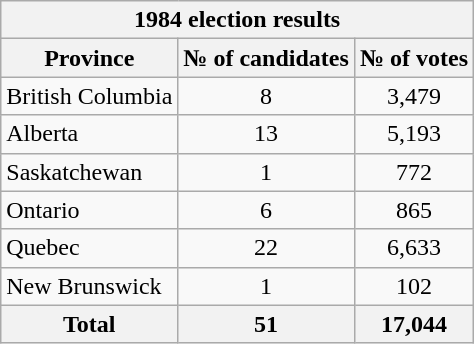<table class="wikitable">
<tr>
<th colspan=3>1984 election results</th>
</tr>
<tr>
<th>Province</th>
<th>№ of candidates</th>
<th>№ of votes</th>
</tr>
<tr align=center>
<td align=left>British Columbia</td>
<td>8</td>
<td>3,479</td>
</tr>
<tr align=center>
<td align=left>Alberta</td>
<td>13</td>
<td>5,193</td>
</tr>
<tr align=center>
<td align=left>Saskatchewan</td>
<td>1</td>
<td>772</td>
</tr>
<tr align=center>
<td align=left>Ontario</td>
<td>6</td>
<td>865</td>
</tr>
<tr align=center>
<td align=left>Quebec</td>
<td>22</td>
<td>6,633</td>
</tr>
<tr align=center>
<td align=left>New Brunswick</td>
<td>1</td>
<td>102</td>
</tr>
<tr align=center>
<th align=left>Total</th>
<th>51</th>
<th>17,044</th>
</tr>
</table>
